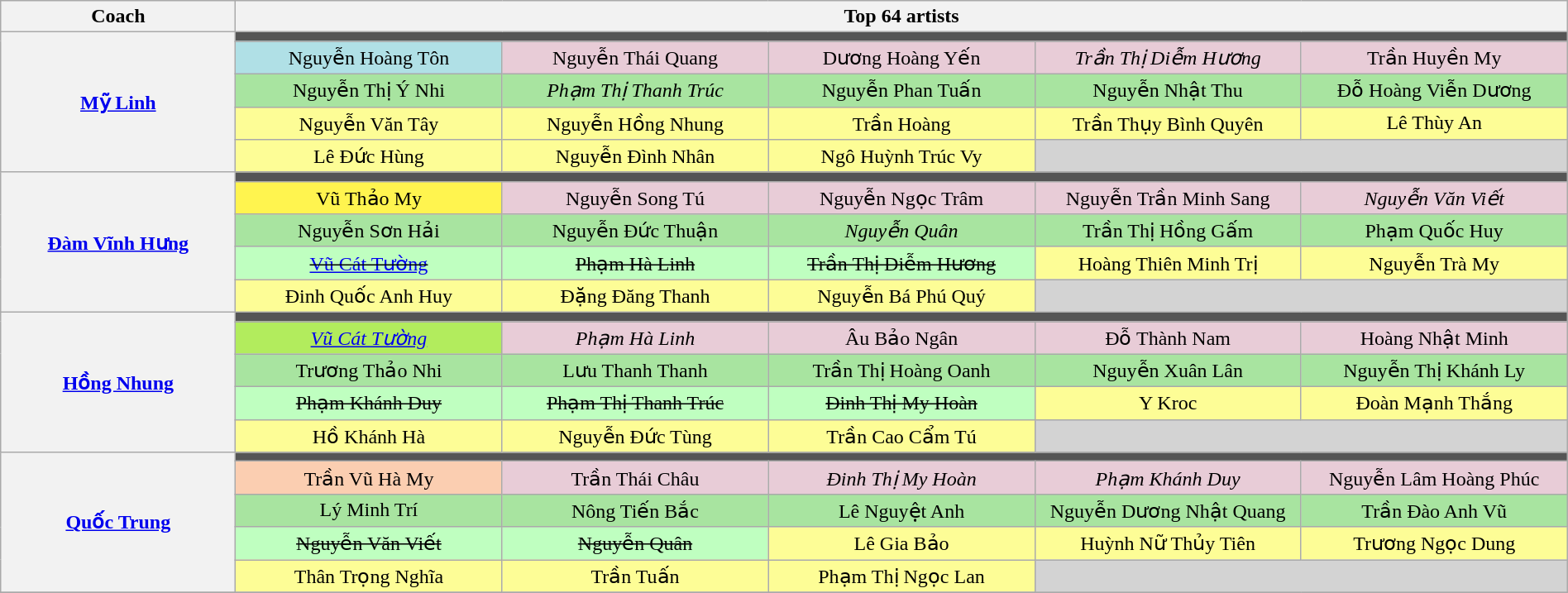<table class="wikitable" style="text-align:center; width:100%;">
<tr>
<th width="15%">Coach</th>
<th width="85%" colspan="5">Top 64 artists</th>
</tr>
<tr>
<th rowspan="5"><a href='#'>Mỹ Linh</a></th>
<td colspan="5" style="background:#555555;"></td>
</tr>
<tr>
<td width="17%" style="background:#B0E0E6">Nguyễn Hoàng Tôn</td>
<td width="17%" style="background:#E8CCD7">Nguyễn Thái Quang</td>
<td width="17%" style="background:#E8CCD7">Dương Hoàng Yến</td>
<td width="17%" style="background:#E8CCD7"><em>Trần Thị Diễm Hương</em></td>
<td width="17%" style="background:#E8CCD7">Trần Huyền My</td>
</tr>
<tr>
<td width="17%" style="background:#A8E4A0">Nguyễn Thị Ý Nhi</td>
<td width="17%" style="background:#A8E4A0"><em>Phạm Thị Thanh Trúc</em></td>
<td width="17%" style="background:#A8E4A0">Nguyễn Phan Tuấn</td>
<td width="17%" style="background:#A8E4A0">Nguyễn Nhật Thu</td>
<td width="17%" style="background:#A8E4A0">Đỗ Hoàng Viễn Dương</td>
</tr>
<tr>
<td width="17%" style="background:#FDFD96">Nguyễn Văn Tây</td>
<td width="17%" style="background:#FDFD96">Nguyễn Hồng Nhung</td>
<td width="17%" style="background:#FDFD96">Trần Hoàng</td>
<td width="17%" style="background:#FDFD96">Trần Thụy Bình Quyên</td>
<td width="17%" style="background:#FDFD96">Lê Thùy An</td>
</tr>
<tr>
<td width="17%" style="background:#FDFD96">Lê Đức Hùng</td>
<td width="17%" style="background:#FDFD96">Nguyễn Đình Nhân</td>
<td width="17%" style="background:#FDFD96">Ngô Huỳnh Trúc Vy</td>
<td colspan="2" style="background:lightgrey;"></td>
</tr>
<tr>
<th rowspan="5"><a href='#'>Đàm Vĩnh Hưng</a></th>
<td colspan="5" style="background:#555555;"></td>
</tr>
<tr>
<td style="background:#FFF44F">Vũ Thảo My</td>
<td style="background:#E8CCD7">Nguyễn Song Tú</td>
<td style="background:#E8CCD7">Nguyễn Ngọc Trâm</td>
<td style="background:#E8CCD7">Nguyễn Trần Minh Sang</td>
<td style="background:#E8CCD7"><em>Nguyễn Văn Viết</em></td>
</tr>
<tr>
<td style="background:#A8E4A0">Nguyễn Sơn Hải</td>
<td style="background:#A8E4A0">Nguyễn Đức Thuận</td>
<td style="background:#A8E4A0"><em>Nguyễn Quân</em></td>
<td style="background:#A8E4A0">Trần Thị Hồng Gấm</td>
<td style="background:#A8E4A0">Phạm Quốc Huy</td>
</tr>
<tr>
<td style="background:#BFFFC0"><s><a href='#'>Vũ Cát Tường</a></s></td>
<td style="background:#BFFFC0"><s>Phạm Hà Linh</s></td>
<td style="background:#BFFFC0"><s>Trần Thị Diễm Hương</s></td>
<td style="background:#FDFD96">Hoàng Thiên Minh Trị</td>
<td style="background:#FDFD96">Nguyễn Trà My</td>
</tr>
<tr>
<td style="background:#FDFD96">Đinh Quốc Anh Huy</td>
<td style="background:#FDFD96">Đặng Đăng Thanh</td>
<td style="background:#FDFD96">Nguyễn Bá Phú Quý</td>
<td colspan="2" style="background:lightgrey;"></td>
</tr>
<tr>
<th rowspan="5"><a href='#'>Hồng Nhung</a></th>
<td colspan="5" style="background:#555555;"></td>
</tr>
<tr>
<td style="background:#B2EC5D"><em><a href='#'>Vũ Cát Tường</a></em></td>
<td style="background:#E8CCD7"><em>Phạm Hà Linh</em></td>
<td style="background:#E8CCD7">Âu Bảo Ngân</td>
<td style="background:#E8CCD7">Đỗ Thành Nam</td>
<td style="background:#E8CCD7">Hoàng Nhật Minh</td>
</tr>
<tr>
<td style="background:#A8E4A0">Trương Thảo Nhi</td>
<td style="background:#A8E4A0">Lưu Thanh Thanh</td>
<td style="background:#A8E4A0">Trần Thị Hoàng Oanh</td>
<td style="background:#A8E4A0">Nguyễn Xuân Lân</td>
<td style="background:#A8E4A0">Nguyễn Thị Khánh Ly</td>
</tr>
<tr>
<td style="background:#BFFFC0"><s>Phạm Khánh Duy</s></td>
<td style="background:#BFFFC0"><s>Phạm Thị Thanh Trúc</s></td>
<td style="background:#BFFFC0"><s>Đinh Thị My Hoàn</s></td>
<td style="background:#FDFD96">Y Kroc</td>
<td style="background:#FDFD96">Đoàn Mạnh Thắng</td>
</tr>
<tr>
<td style="background:#FDFD96">Hồ Khánh Hà</td>
<td style="background:#FDFD96">Nguyễn Đức Tùng</td>
<td style="background:#FDFD96">Trần Cao Cẩm Tú</td>
<td colspan="2" style="background:lightgrey;"></td>
</tr>
<tr>
<th rowspan="5"><a href='#'>Quốc Trung</a></th>
<td colspan="5" style="background:#555555;"></td>
</tr>
<tr>
<td style="background:#FBCEB1">Trần Vũ Hà My</td>
<td style="background:#E8CCD7">Trần Thái Châu</td>
<td style="background:#E8CCD7"><em>Đinh Thị My Hoàn</em></td>
<td style="background:#E8CCD7"><em>Phạm Khánh Duy</em></td>
<td style="background:#E8CCD7">Nguyễn Lâm Hoàng Phúc</td>
</tr>
<tr>
<td style="background:#A8E4A0">Lý Minh Trí</td>
<td style="background:#A8E4A0">Nông Tiến Bắc</td>
<td style="background:#A8E4A0">Lê Nguyệt Anh</td>
<td style="background:#A8E4A0">Nguyễn Dương Nhật Quang</td>
<td style="background:#A8E4A0">Trần Đào Anh Vũ</td>
</tr>
<tr>
<td style="background:#BFFFC0"><s>Nguyễn Văn Viết</s></td>
<td style="background:#BFFFC0"><s>Nguyễn Quân</s></td>
<td style="background:#FDFD96">Lê Gia Bảo</td>
<td style="background:#FDFD96">Huỳnh Nữ Thủy Tiên</td>
<td style="background:#FDFD96">Trương Ngọc Dung</td>
</tr>
<tr>
<td style="background:#FDFD96">Thân Trọng Nghĩa</td>
<td style="background:#FDFD96">Trần Tuấn</td>
<td style="background:#FDFD96">Phạm Thị Ngọc Lan</td>
<td colspan="2" style="background:lightgrey;"></td>
</tr>
<tr>
</tr>
</table>
